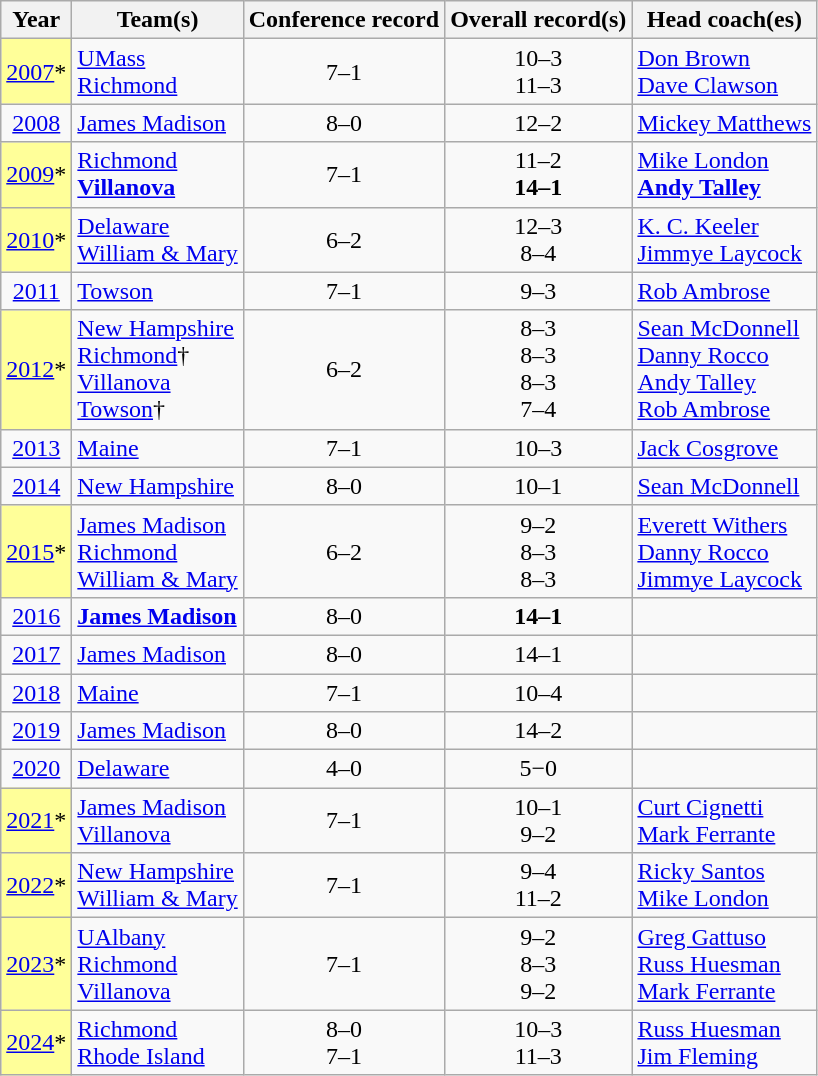<table class="wikitable sortable">
<tr>
<th>Year</th>
<th>Team(s)</th>
<th>Conference record</th>
<th>Overall record(s)</th>
<th>Head coach(es)</th>
</tr>
<tr>
<td style="background:#ff9; text-align:center;"><a href='#'>2007</a>*</td>
<td><a href='#'>UMass</a><br><a href='#'>Richmond</a></td>
<td align=center>7–1</td>
<td align=center>10–3<br>11–3</td>
<td><a href='#'>Don Brown</a><br><a href='#'>Dave Clawson</a></td>
</tr>
<tr>
<td align=center><a href='#'>2008</a></td>
<td><a href='#'>James Madison</a></td>
<td align=center>8–0</td>
<td align=center>12–2</td>
<td><a href='#'>Mickey Matthews</a></td>
</tr>
<tr>
<td style="background:#ff9; text-align:center;"><a href='#'>2009</a>*</td>
<td><a href='#'>Richmond</a><br><strong><a href='#'>Villanova</a></strong></td>
<td align=center>7–1</td>
<td align=center>11–2<br><strong>14–1</strong></td>
<td><a href='#'>Mike London</a><br><strong><a href='#'>Andy Talley</a></strong></td>
</tr>
<tr>
<td style="background:#ff9; text-align:center;"><a href='#'>2010</a>*</td>
<td><a href='#'>Delaware</a><br> <a href='#'>William & Mary</a></td>
<td align=center>6–2</td>
<td align=center>12–3<br>8–4</td>
<td><a href='#'>K. C. Keeler</a><br><a href='#'>Jimmye Laycock</a></td>
</tr>
<tr>
<td align=center><a href='#'>2011</a></td>
<td><a href='#'>Towson</a></td>
<td align=center>7–1</td>
<td align=center>9–3</td>
<td><a href='#'>Rob Ambrose</a></td>
</tr>
<tr>
<td style="background:#ff9; text-align:center;"><a href='#'>2012</a>*</td>
<td><a href='#'>New Hampshire</a><br><a href='#'>Richmond</a>†<br><a href='#'>Villanova</a><br><a href='#'>Towson</a>†</td>
<td align=center>6–2</td>
<td align=center>8–3<br>8–3<br>8–3<br>7–4</td>
<td><a href='#'>Sean McDonnell</a><br><a href='#'>Danny Rocco</a><br><a href='#'>Andy Talley</a><br><a href='#'>Rob Ambrose</a></td>
</tr>
<tr>
<td align=center><a href='#'>2013</a></td>
<td><a href='#'>Maine</a></td>
<td align=center>7–1</td>
<td align=center>10–3</td>
<td><a href='#'>Jack Cosgrove</a></td>
</tr>
<tr>
<td align=center><a href='#'>2014</a></td>
<td><a href='#'>New Hampshire</a></td>
<td align=center>8–0</td>
<td align=center>10–1</td>
<td><a href='#'>Sean McDonnell</a></td>
</tr>
<tr>
<td style="background:#ff9; text-align:center;"><a href='#'>2015</a>*</td>
<td><a href='#'>James Madison</a><br><a href='#'>Richmond</a><br><a href='#'>William & Mary</a></td>
<td align=center>6–2</td>
<td align=center>9–2<br>8–3<br>8–3</td>
<td><a href='#'>Everett Withers</a><br><a href='#'>Danny Rocco</a><br><a href='#'>Jimmye Laycock</a></td>
</tr>
<tr>
<td align=center><a href='#'>2016</a></td>
<td><strong><a href='#'>James Madison</a></strong></td>
<td align=center>8–0</td>
<td align=center><strong>14–1</strong></td>
<td><strong></strong></td>
</tr>
<tr>
<td align=center><a href='#'>2017</a></td>
<td><a href='#'>James Madison</a></td>
<td align=center>8–0</td>
<td align=center>14–1</td>
<td></td>
</tr>
<tr>
<td align=center><a href='#'>2018</a></td>
<td><a href='#'>Maine</a></td>
<td align=center>7–1</td>
<td align=center>10–4</td>
<td></td>
</tr>
<tr>
<td align=center><a href='#'>2019</a></td>
<td><a href='#'>James Madison</a></td>
<td align=center>8–0</td>
<td align=center>14–2</td>
<td></td>
</tr>
<tr>
<td align=center><a href='#'>2020</a></td>
<td><a href='#'>Delaware</a></td>
<td align=center>4–0</td>
<td align=center>5−0</td>
<td></td>
</tr>
<tr>
<td style="background:#ff9; text-align:center;"><a href='#'>2021</a>*</td>
<td><a href='#'>James Madison</a><br><a href='#'>Villanova</a></td>
<td align=center>7–1</td>
<td align=center>10–1<br>9–2</td>
<td><a href='#'>Curt Cignetti</a><br><a href='#'>Mark Ferrante</a></td>
</tr>
<tr>
<td style="background:#ff9; text-align:center;"><a href='#'>2022</a>*</td>
<td><a href='#'>New Hampshire</a><br><a href='#'>William & Mary</a></td>
<td align=center>7–1</td>
<td align=center>9–4<br>11–2</td>
<td><a href='#'>Ricky Santos</a><br><a href='#'>Mike London</a></td>
</tr>
<tr>
<td style="background:#ff9; text-align:center;"><a href='#'>2023</a>*</td>
<td><a href='#'>UAlbany</a><br><a href='#'>Richmond</a><br><a href='#'>Villanova</a></td>
<td align=center>7–1</td>
<td align=center>9–2<br>8–3<br>9–2</td>
<td><a href='#'>Greg Gattuso</a><br><a href='#'>Russ Huesman</a><br><a href='#'>Mark Ferrante</a></td>
</tr>
<tr>
<td style="background:#ff9; text-align:center;"><a href='#'>2024</a>*</td>
<td><a href='#'>Richmond</a><br><a href='#'>Rhode Island</a></td>
<td align=center>8–0<br>7–1</td>
<td align=center>10–3<br>11–3</td>
<td><a href='#'>Russ Huesman</a><br><a href='#'>Jim Fleming</a></td>
</tr>
</table>
